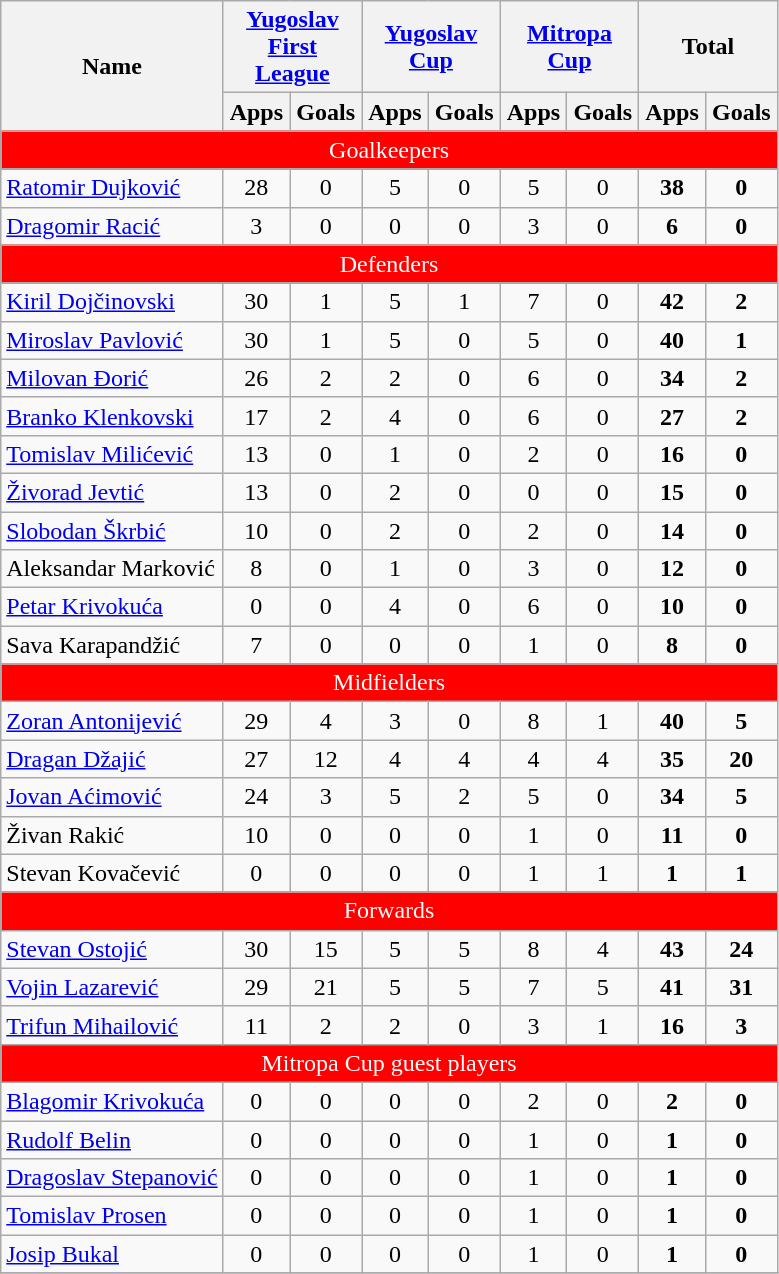<table class="wikitable" style="text-align:center">
<tr>
<th rowspan="2">Name</th>
<th colspan="2" width="85"><a href='#'>Yugoslav First League</a></th>
<th colspan="2" width="85"><a href='#'>Yugoslav Cup</a></th>
<th colspan="2" width="85"><a href='#'>Mitropa Cup</a></th>
<th colspan="2" width="85">Total</th>
</tr>
<tr>
<th>Apps</th>
<th>Goals</th>
<th>Apps</th>
<th>Goals</th>
<th>Apps</th>
<th>Goals</th>
<th>Apps</th>
<th>Goals</th>
</tr>
<tr>
<td style="background: red;color:white" align=center colspan="15">Goalkeepers</td>
</tr>
<tr>
<td align="left"> <a href='#'>Ratomir Dujković</a></td>
<td>28</td>
<td>0</td>
<td>5</td>
<td>0</td>
<td>5</td>
<td>0</td>
<td><strong>38</strong></td>
<td><strong>0</strong></td>
</tr>
<tr>
<td align="left"> <a href='#'>Dragomir Racić</a></td>
<td>3</td>
<td>0</td>
<td>0</td>
<td>0</td>
<td>3</td>
<td>0</td>
<td><strong>6</strong></td>
<td><strong>0</strong></td>
</tr>
<tr>
<td align=center colspan="15" style="background: red;color:white">Defenders</td>
</tr>
<tr>
<td align="left"> <a href='#'>Kiril Dojčinovski</a></td>
<td>30</td>
<td>1</td>
<td>5</td>
<td>1</td>
<td>7</td>
<td>0</td>
<td><strong>42</strong></td>
<td><strong>2</strong></td>
</tr>
<tr>
<td align="left"> <a href='#'>Miroslav Pavlović</a></td>
<td>30</td>
<td>1</td>
<td>5</td>
<td>0</td>
<td>5</td>
<td>0</td>
<td><strong>40</strong></td>
<td><strong>1</strong></td>
</tr>
<tr>
<td align="left"> <a href='#'>Milovan Đorić</a></td>
<td>26</td>
<td>2</td>
<td>2</td>
<td>0</td>
<td>6</td>
<td>0</td>
<td><strong>34</strong></td>
<td><strong>2</strong></td>
</tr>
<tr>
<td align="left"> <a href='#'>Branko Klenkovski</a></td>
<td>17</td>
<td>2</td>
<td>4</td>
<td>0</td>
<td>6</td>
<td>0</td>
<td><strong>27</strong></td>
<td><strong>2</strong></td>
</tr>
<tr>
<td align="left"> <a href='#'>Tomislav Milićević</a></td>
<td>13</td>
<td>0</td>
<td>1</td>
<td>0</td>
<td>2</td>
<td>0</td>
<td><strong>16</strong></td>
<td><strong>0</strong></td>
</tr>
<tr>
<td align="left"> <a href='#'>Živorad Jevtić</a></td>
<td>13</td>
<td>0</td>
<td>2</td>
<td>0</td>
<td>0</td>
<td>0</td>
<td><strong>15</strong></td>
<td><strong>0</strong></td>
</tr>
<tr>
<td align="left"> <a href='#'>Slobodan Škrbić</a></td>
<td>10</td>
<td>0</td>
<td>2</td>
<td>0</td>
<td>2</td>
<td>0</td>
<td><strong>14</strong></td>
<td><strong>0</strong></td>
</tr>
<tr>
<td align="left"> Aleksandar Marković</td>
<td>8</td>
<td>0</td>
<td>1</td>
<td>0</td>
<td>3</td>
<td>0</td>
<td><strong>12</strong></td>
<td><strong>0</strong></td>
</tr>
<tr>
<td align="left"> <a href='#'>Petar Krivokuća</a></td>
<td>0</td>
<td>0</td>
<td>4</td>
<td>0</td>
<td>6</td>
<td>0</td>
<td><strong>10</strong></td>
<td><strong>0</strong></td>
</tr>
<tr>
<td align="left"> Sava Karapandžić</td>
<td>7</td>
<td>0</td>
<td>0</td>
<td>0</td>
<td>1</td>
<td>0</td>
<td><strong>8</strong></td>
<td><strong>0</strong></td>
</tr>
<tr>
<td align=center colspan="15" style="background: red;color:white">Midfielders</td>
</tr>
<tr>
<td align="left"> <a href='#'>Zoran Antonijević</a></td>
<td>29</td>
<td>4</td>
<td>3</td>
<td>0</td>
<td>8</td>
<td>1</td>
<td><strong>40</strong></td>
<td><strong>5</strong></td>
</tr>
<tr>
<td align="left"> <a href='#'>Dragan Džajić</a></td>
<td>27</td>
<td>12</td>
<td>4</td>
<td>4</td>
<td>4</td>
<td>4</td>
<td><strong>35</strong></td>
<td><strong>20</strong></td>
</tr>
<tr>
<td align="left"> <a href='#'>Jovan Aćimović</a></td>
<td>24</td>
<td>3</td>
<td>5</td>
<td>2</td>
<td>5</td>
<td>0</td>
<td><strong>34</strong></td>
<td><strong>5</strong></td>
</tr>
<tr>
<td align="left"> Živan Rakić</td>
<td>10</td>
<td>0</td>
<td>0</td>
<td>0</td>
<td>1</td>
<td>0</td>
<td><strong>11</strong></td>
<td><strong>0</strong></td>
</tr>
<tr>
<td align="left"> Stevan Kovačević</td>
<td>0</td>
<td>0</td>
<td>0</td>
<td>0</td>
<td>1</td>
<td>1</td>
<td><strong>1</strong></td>
<td><strong>1</strong></td>
</tr>
<tr>
<td align=center colspan="15" style="background: red;color:white">Forwards</td>
</tr>
<tr>
<td align="left"> <a href='#'>Stevan Ostojić</a></td>
<td>30</td>
<td>15</td>
<td>5</td>
<td>5</td>
<td>8</td>
<td>4</td>
<td><strong>43</strong></td>
<td><strong>24</strong></td>
</tr>
<tr>
<td align="left"> <a href='#'>Vojin Lazarević</a></td>
<td>29</td>
<td>21</td>
<td>5</td>
<td>5</td>
<td>7</td>
<td>5</td>
<td><strong>41</strong></td>
<td><strong>31</strong></td>
</tr>
<tr>
<td align="left"> <a href='#'>Trifun Mihailović</a></td>
<td>11</td>
<td>2</td>
<td>2</td>
<td>0</td>
<td>3</td>
<td>1</td>
<td><strong>16</strong></td>
<td><strong>3</strong></td>
</tr>
<tr>
<td align=center colspan="15" style="background: red;color:white">Mitropa Cup guest players</td>
</tr>
<tr>
<td align="left"> <a href='#'>Blagomir Krivokuća</a></td>
<td>0</td>
<td>0</td>
<td>0</td>
<td>0</td>
<td>2</td>
<td>0</td>
<td><strong>2</strong></td>
<td><strong>0</strong></td>
</tr>
<tr>
<td align="left"> <a href='#'>Rudolf Belin</a></td>
<td>0</td>
<td>0</td>
<td>0</td>
<td>0</td>
<td>1</td>
<td>0</td>
<td><strong>1</strong></td>
<td><strong>0</strong></td>
</tr>
<tr>
<td align="left"> <a href='#'>Dragoslav Stepanović</a></td>
<td>0</td>
<td>0</td>
<td>0</td>
<td>0</td>
<td>1</td>
<td>0</td>
<td><strong>1</strong></td>
<td><strong>0</strong></td>
</tr>
<tr>
<td align="left"> <a href='#'>Tomislav Prosen</a></td>
<td>0</td>
<td>0</td>
<td>0</td>
<td>0</td>
<td>1</td>
<td>0</td>
<td><strong>1</strong></td>
<td><strong>0</strong></td>
</tr>
<tr>
<td align="left"> <a href='#'>Josip Bukal</a></td>
<td>0</td>
<td>0</td>
<td>0</td>
<td>0</td>
<td>1</td>
<td>0</td>
<td><strong>1</strong></td>
<td><strong>0</strong></td>
</tr>
<tr>
</tr>
</table>
